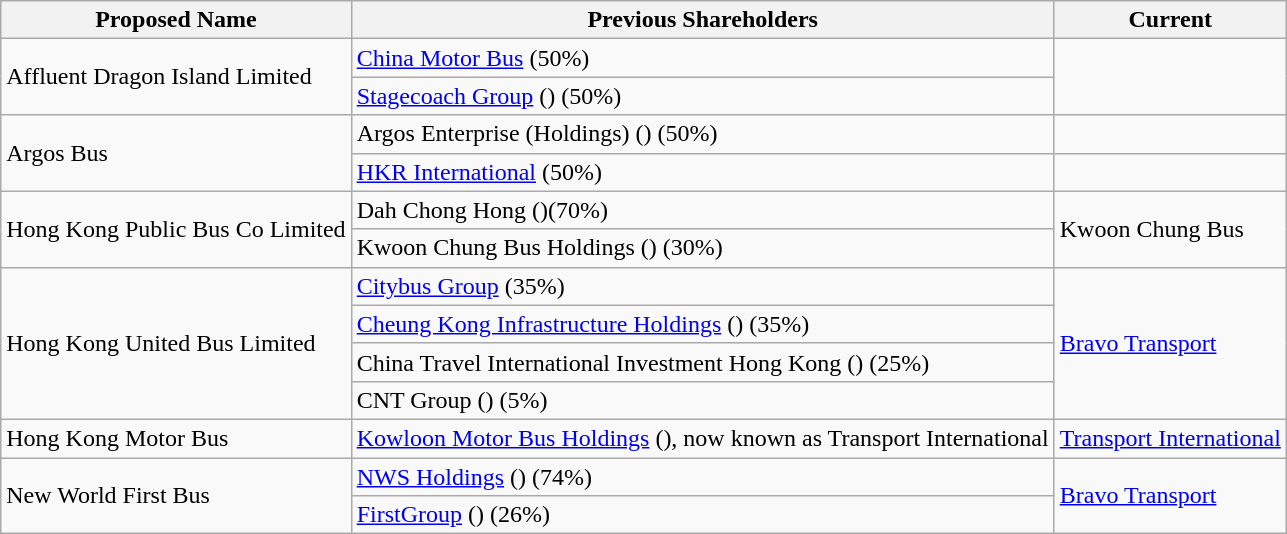<table class="wikitable">
<tr>
<th>Proposed Name</th>
<th>Previous Shareholders</th>
<th>Current</th>
</tr>
<tr>
<td rowspan="2">Affluent Dragon Island Limited</td>
<td><a href='#'>China Motor Bus</a> (50%)</td>
<td rowspan="2"></td>
</tr>
<tr>
<td><a href='#'>Stagecoach Group</a> () (50%)</td>
</tr>
<tr>
<td rowspan="2">Argos Bus</td>
<td>Argos Enterprise (Holdings) () (50%)</td>
<td></td>
</tr>
<tr>
<td><a href='#'>HKR International</a> (50%)</td>
<td></td>
</tr>
<tr>
<td rowspan="2">Hong Kong Public Bus Co Limited</td>
<td>Dah Chong Hong ()(70%)</td>
<td rowspan="2">Kwoon Chung Bus</td>
</tr>
<tr>
<td>Kwoon Chung Bus Holdings () (30%)</td>
</tr>
<tr>
<td rowspan="4">Hong Kong United Bus Limited</td>
<td><a href='#'>Citybus Group</a> (35%)</td>
<td rowspan="4"><a href='#'>Bravo Transport</a></td>
</tr>
<tr>
<td><a href='#'>Cheung Kong Infrastructure Holdings</a> () (35%)</td>
</tr>
<tr>
<td>China Travel International Investment Hong Kong () (25%)</td>
</tr>
<tr>
<td>CNT Group () (5%)</td>
</tr>
<tr>
<td>Hong Kong Motor Bus</td>
<td><a href='#'>Kowloon Motor Bus Holdings</a> (), now known as Transport International</td>
<td><a href='#'>Transport International</a></td>
</tr>
<tr>
<td rowspan="2">New World First Bus</td>
<td><a href='#'>NWS Holdings</a> () (74%)</td>
<td rowspan="2"><a href='#'>Bravo Transport</a></td>
</tr>
<tr>
<td><a href='#'>FirstGroup</a> () (26%)</td>
</tr>
</table>
